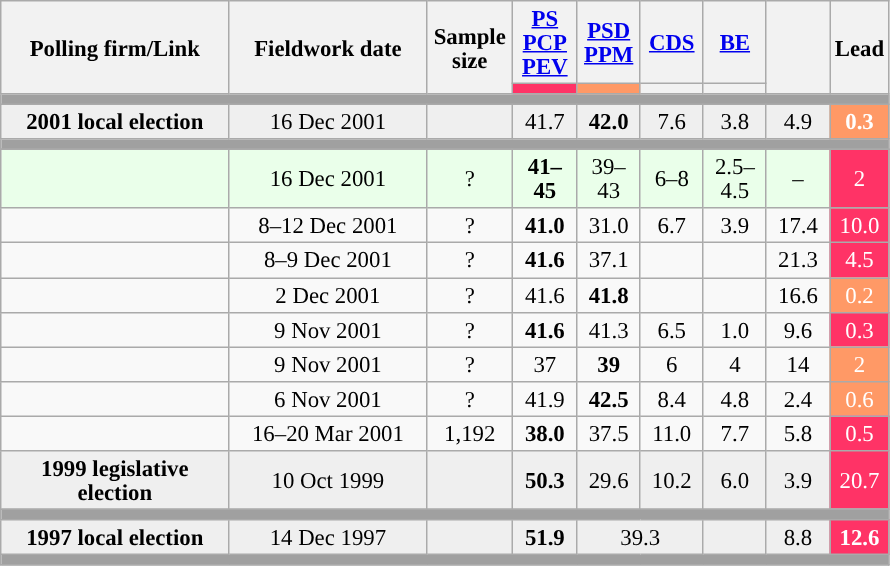<table class="wikitable collapsible sortable" style="text-align:center; font-size:95%; line-height:16px;">
<tr style="height:42px;">
<th style="width:145px;" rowspan="2">Polling firm/Link</th>
<th style="width:125px;" rowspan="2">Fieldwork date</th>
<th class="unsortable" style="width:50px;" rowspan="2">Sample size</th>
<th class="unsortable" style="width:36px;"><a href='#'>PS</a><br><a href='#'>PCP</a><br><a href='#'>PEV</a></th>
<th class="unsortable" style="width:35px;"><a href='#'>PSD</a><br><a href='#'>PPM</a></th>
<th class="unsortable" style="width:35px;"><a href='#'>CDS</a></th>
<th class="unsortable" style="width:35px;"><a href='#'>BE</a></th>
<th class="unsortable" style="width:35px;" rowspan="2"></th>
<th class="unsortable" style="width:30px;" rowspan="2">Lead</th>
</tr>
<tr>
<th class="unsortable" style="color:inherit;background:#ff3366;"></th>
<th class="unsortable" style="color:inherit;background:#ff9966;"></th>
<th class="unsortable" style="color:inherit;background:"></th>
<th class="unsortable" style="color:inherit;background:"></th>
</tr>
<tr>
<td colspan="10" style="background:#A0A0A0"></td>
</tr>
<tr style="background:#EFEFEF;">
<td><strong>2001 local election</strong></td>
<td data-sort-value="2019-10-06">16 Dec 2001</td>
<td></td>
<td>41.7<br></td>
<td><strong>42.0</strong><br></td>
<td>7.6<br></td>
<td>3.8<br></td>
<td>4.9<br></td>
<td style="background:#ff9966; color:white;"><strong>0.3</strong></td>
</tr>
<tr>
<td colspan="10" style="background:#A0A0A0"></td>
</tr>
<tr>
</tr>
<tr style="background:#EAFFEA"|>
<td></td>
<td data-sort-value="2019-10-06">16 Dec 2001</td>
<td>?</td>
<td><strong>41–45</strong></td>
<td>39–43</td>
<td>6–8</td>
<td>2.5–4.5</td>
<td>–</td>
<td style="background:#ff3366; color:white;">2</td>
</tr>
<tr>
<td align="center"></td>
<td align="center">8–12 Dec 2001</td>
<td>?</td>
<td align="center" ><strong>41.0</strong></td>
<td align="center">31.0</td>
<td align="center">6.7</td>
<td align="center">3.9</td>
<td align="center">17.4</td>
<td style="background:#ff3366; color:white;">10.0</td>
</tr>
<tr>
<td align="center"></td>
<td align="center">8–9 Dec 2001</td>
<td>?</td>
<td align="center" ><strong>41.6</strong></td>
<td align="center">37.1</td>
<td></td>
<td></td>
<td align="center">21.3</td>
<td style="background:#ff3366; color:white;">4.5</td>
</tr>
<tr>
<td align="center"></td>
<td align="center">2 Dec 2001</td>
<td>?</td>
<td align="center">41.6</td>
<td align="center" ><strong>41.8</strong></td>
<td></td>
<td></td>
<td align="center">16.6</td>
<td style="background:#ff9966; color:white;">0.2</td>
</tr>
<tr>
<td align="center"></td>
<td align="center">9 Nov 2001</td>
<td>?</td>
<td align="center" ><strong>41.6</strong></td>
<td align="center">41.3</td>
<td align="center">6.5</td>
<td align="center">1.0</td>
<td align="center">9.6</td>
<td style="background:#ff3366; color:white;">0.3</td>
</tr>
<tr>
<td align="center"></td>
<td align="center">9 Nov 2001</td>
<td>?</td>
<td align="center">37</td>
<td align="center" ><strong>39</strong></td>
<td align="center">6</td>
<td align="center">4</td>
<td align="center">14</td>
<td style="background:#ff9966; color:white;">2</td>
</tr>
<tr>
<td align="center"></td>
<td align="center">6 Nov 2001</td>
<td>?</td>
<td align="center">41.9</td>
<td align="center" ><strong>42.5</strong></td>
<td align="center">8.4</td>
<td align="center">4.8</td>
<td align="center">2.4</td>
<td style="background:#ff9966; color:white;">0.6</td>
</tr>
<tr>
<td align="center"></td>
<td align="center">16–20 Mar 2001</td>
<td>1,192</td>
<td align="center" ><strong>38.0</strong></td>
<td align="center">37.5</td>
<td align="center">11.0</td>
<td align="center">7.7</td>
<td align="center">5.8</td>
<td style="background:#ff3366; color:white;">0.5</td>
</tr>
<tr style="background:#EFEFEF;">
<td><strong>1999 legislative election</strong></td>
<td>10 Oct 1999</td>
<td></td>
<td><strong>50.3</strong><br></td>
<td>29.6<br></td>
<td>10.2<br></td>
<td>6.0<br></td>
<td>3.9<br></td>
<td style="background:#ff3366; color:white;">20.7</td>
</tr>
<tr>
<td colspan="10" style="background:#A0A0A0"></td>
</tr>
<tr style="background:#EFEFEF;">
<td><strong>1997 local election</strong></td>
<td data-sort-value="2019-10-06">14 Dec 1997</td>
<td></td>
<td><strong>51.9</strong><br></td>
<td colspan="2">39.3<br></td>
<td></td>
<td>8.8<br></td>
<td style="background:#ff3366; color:white;"><strong>12.6</strong></td>
</tr>
<tr>
<td colspan="10" style="background:#A0A0A0"></td>
</tr>
</table>
